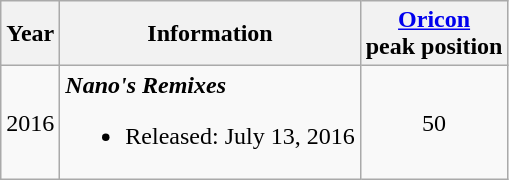<table class="wikitable">
<tr>
<th>Year</th>
<th>Information</th>
<th colspan="1"><a href='#'>Oricon</a><br> peak position</th>
</tr>
<tr>
<td>2016</td>
<td><strong><em>Nano's Remixes</em></strong><br><ul><li>Released: July 13, 2016</li></ul></td>
<td align="center">50</td>
</tr>
</table>
